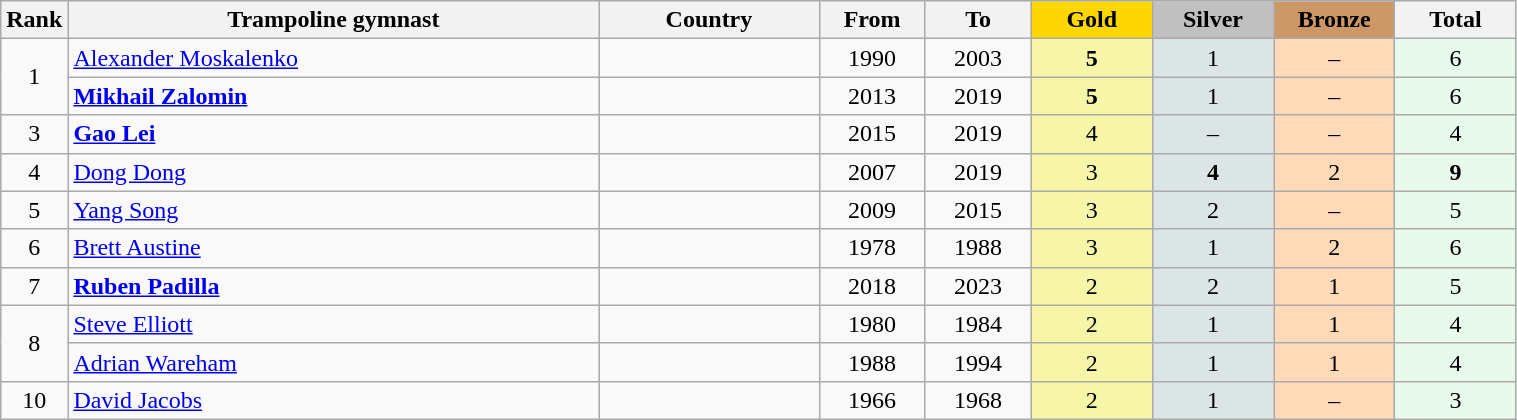<table class="wikitable plainrowheaders" width=80% style="text-align:center;">
<tr style="background-color:#EDEDED;">
<th class="hintergrundfarbe5" style="width:1em">Rank</th>
<th class="hintergrundfarbe5">Trampoline gymnast</th>
<th class="hintergrundfarbe5">Country</th>
<th class="hintergrundfarbe5" style="width:7%">From</th>
<th class="hintergrundfarbe5" style="width:7%">To</th>
<th style="background:    gold; width:8%">Gold</th>
<th style="background:  silver; width:8%">Silver</th>
<th style="background: #CC9966; width:8%">Bronze</th>
<th class="hintergrundfarbe5" style="width:8%">Total</th>
</tr>
<tr>
<td rowspan="2">1</td>
<td align="left"><a href='#'>Alexander Moskalenko</a></td>
<td align="left"><br></td>
<td>1990</td>
<td>2003</td>
<td bgcolor="#F7F6A8"><strong>5</strong></td>
<td bgcolor="#DCE5E5">1</td>
<td bgcolor="#FFDAB9">–</td>
<td bgcolor="#E7FAEC">6</td>
</tr>
<tr align="center">
<td align="left"><strong><a href='#'>Mikhail Zalomin</a></strong></td>
<td align="left"></td>
<td>2013</td>
<td>2019</td>
<td bgcolor="#F7F6A8"><strong>5</strong></td>
<td bgcolor="#DCE5E5">1</td>
<td bgcolor="#FFDAB9">–</td>
<td bgcolor="#E7FAEC">6</td>
</tr>
<tr align="center">
<td>3</td>
<td align="left"><strong><a href='#'>Gao Lei</a></strong></td>
<td align="left"></td>
<td>2015</td>
<td>2019</td>
<td bgcolor="#F7F6A8">4</td>
<td bgcolor="#DCE5E5">–</td>
<td bgcolor="#FFDAB9">–</td>
<td bgcolor="#E7FAEC">4</td>
</tr>
<tr align="center">
<td>4</td>
<td align="left"><a href='#'>Dong Dong</a></td>
<td align="left"></td>
<td>2007</td>
<td>2019</td>
<td bgcolor="#F7F6A8">3</td>
<td bgcolor="#DCE5E5"><strong>4</strong></td>
<td bgcolor="#FFDAB9">2</td>
<td bgcolor="#E7FAEC"><strong>9</strong></td>
</tr>
<tr align="center">
<td>5</td>
<td align="left"><a href='#'>Yang Song</a></td>
<td align="left"></td>
<td>2009</td>
<td>2015</td>
<td bgcolor="#F7F6A8">3</td>
<td bgcolor="#DCE5E5">2</td>
<td bgcolor="#FFDAB9">–</td>
<td bgcolor="#E7FAEC">5</td>
</tr>
<tr align="center">
<td>6</td>
<td align="left"><a href='#'>Brett Austine</a></td>
<td align="left"></td>
<td>1978</td>
<td>1988</td>
<td bgcolor="#F7F6A8">3</td>
<td bgcolor="#DCE5E5">1</td>
<td bgcolor="#FFDAB9">2</td>
<td bgcolor="#E7FAEC">6</td>
</tr>
<tr align="center">
<td>7</td>
<td align="left"><strong><a href='#'>Ruben Padilla</a></strong></td>
<td align="left"></td>
<td>2018</td>
<td>2023</td>
<td bgcolor="#F7F6A8">2</td>
<td bgcolor="#DCE5E5">2</td>
<td bgcolor="#FFDAB9">1</td>
<td bgcolor="#E7FAEC">5</td>
</tr>
<tr align="center">
<td rowspan="2">8</td>
<td align="left"><a href='#'>Steve Elliott</a></td>
<td align="left"></td>
<td>1980</td>
<td>1984</td>
<td bgcolor="#F7F6A8">2</td>
<td bgcolor="#DCE5E5">1</td>
<td bgcolor="#FFDAB9">1</td>
<td bgcolor="#E7FAEC">4</td>
</tr>
<tr align="center">
<td align="left"><a href='#'>Adrian Wareham</a></td>
<td align="left"></td>
<td>1988</td>
<td>1994</td>
<td bgcolor="#F7F6A8">2</td>
<td bgcolor="#DCE5E5">1</td>
<td bgcolor="#FFDAB9">1</td>
<td bgcolor="#E7FAEC">4</td>
</tr>
<tr align="center">
<td>10</td>
<td align="left"><a href='#'>David Jacobs</a></td>
<td align="left"></td>
<td>1966</td>
<td>1968</td>
<td bgcolor="#F7F6A8">2</td>
<td bgcolor="#DCE5E5">1</td>
<td bgcolor="#FFDAB9">–</td>
<td bgcolor="#E7FAEC">3</td>
</tr>
</table>
